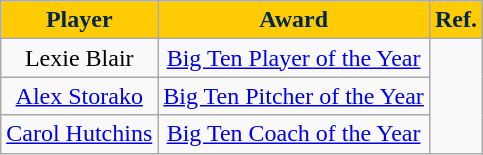<table class="wikitable sortable sortable" style="text-align: center">
<tr align=center>
<th style="background: #FFCB05; color: #00274C">Player</th>
<th style="background: #FFCB05; color: #00274C">Award</th>
<th style="background: #FFCB05; color: #00274C" class="unsortable">Ref.</th>
</tr>
<tr>
<td>Lexie Blair</td>
<td><a href='#'>Big Ten Player of the Year</a></td>
<td rowspan="3"></td>
</tr>
<tr>
<td><a href='#'>Alex Storako</a></td>
<td><a href='#'>Big Ten Pitcher of the Year</a></td>
</tr>
<tr>
<td><a href='#'>Carol Hutchins</a></td>
<td><a href='#'>Big Ten Coach of the Year</a></td>
</tr>
</table>
